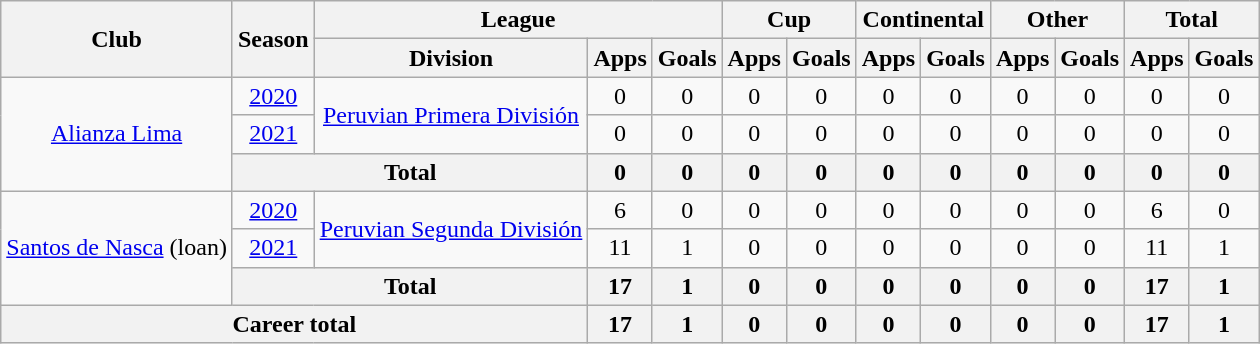<table class="wikitable" style="text-align: center">
<tr>
<th rowspan="2">Club</th>
<th rowspan="2">Season</th>
<th colspan="3">League</th>
<th colspan="2">Cup</th>
<th colspan="2">Continental</th>
<th colspan="2">Other</th>
<th colspan="2">Total</th>
</tr>
<tr>
<th>Division</th>
<th>Apps</th>
<th>Goals</th>
<th>Apps</th>
<th>Goals</th>
<th>Apps</th>
<th>Goals</th>
<th>Apps</th>
<th>Goals</th>
<th>Apps</th>
<th>Goals</th>
</tr>
<tr>
<td rowspan="3"><a href='#'>Alianza Lima</a></td>
<td><a href='#'>2020</a></td>
<td rowspan="2"><a href='#'>Peruvian Primera División</a></td>
<td>0</td>
<td>0</td>
<td>0</td>
<td>0</td>
<td>0</td>
<td>0</td>
<td>0</td>
<td>0</td>
<td>0</td>
<td>0</td>
</tr>
<tr>
<td><a href='#'>2021</a></td>
<td>0</td>
<td>0</td>
<td>0</td>
<td>0</td>
<td>0</td>
<td>0</td>
<td>0</td>
<td>0</td>
<td>0</td>
<td>0</td>
</tr>
<tr>
<th colspan="2"><strong>Total</strong></th>
<th>0</th>
<th>0</th>
<th>0</th>
<th>0</th>
<th>0</th>
<th>0</th>
<th>0</th>
<th>0</th>
<th>0</th>
<th>0</th>
</tr>
<tr>
<td rowspan="3"><a href='#'>Santos de Nasca</a> (loan)</td>
<td><a href='#'>2020</a></td>
<td rowspan="2"><a href='#'>Peruvian Segunda División</a></td>
<td>6</td>
<td>0</td>
<td>0</td>
<td>0</td>
<td>0</td>
<td>0</td>
<td>0</td>
<td>0</td>
<td>6</td>
<td>0</td>
</tr>
<tr>
<td><a href='#'>2021</a></td>
<td>11</td>
<td>1</td>
<td>0</td>
<td>0</td>
<td>0</td>
<td>0</td>
<td>0</td>
<td>0</td>
<td>11</td>
<td>1</td>
</tr>
<tr>
<th colspan="2"><strong>Total</strong></th>
<th>17</th>
<th>1</th>
<th>0</th>
<th>0</th>
<th>0</th>
<th>0</th>
<th>0</th>
<th>0</th>
<th>17</th>
<th>1</th>
</tr>
<tr>
<th colspan="3"><strong>Career total</strong></th>
<th>17</th>
<th>1</th>
<th>0</th>
<th>0</th>
<th>0</th>
<th>0</th>
<th>0</th>
<th>0</th>
<th>17</th>
<th>1</th>
</tr>
</table>
